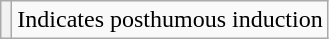<table class="wikitable plainrowheaders">
<tr>
<th scope="row" style="text-align:center"></th>
<td>Indicates posthumous induction</td>
</tr>
</table>
